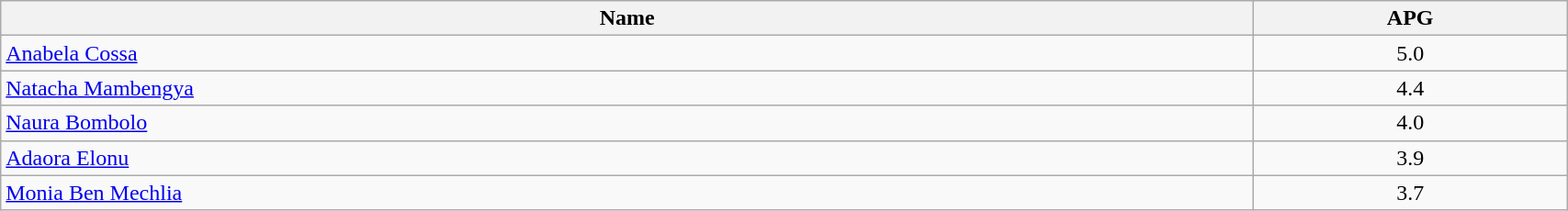<table class=wikitable width="90%">
<tr>
<th width="80%">Name</th>
<th width="20%">APG</th>
</tr>
<tr>
<td> <a href='#'>Anabela Cossa</a></td>
<td align=center>5.0</td>
</tr>
<tr>
<td> <a href='#'>Natacha Mambengya</a></td>
<td align=center>4.4</td>
</tr>
<tr>
<td> <a href='#'>Naura Bombolo</a></td>
<td align=center>4.0</td>
</tr>
<tr>
<td> <a href='#'>Adaora Elonu</a></td>
<td align=center>3.9</td>
</tr>
<tr>
<td> <a href='#'>Monia Ben Mechlia</a></td>
<td align=center>3.7</td>
</tr>
</table>
